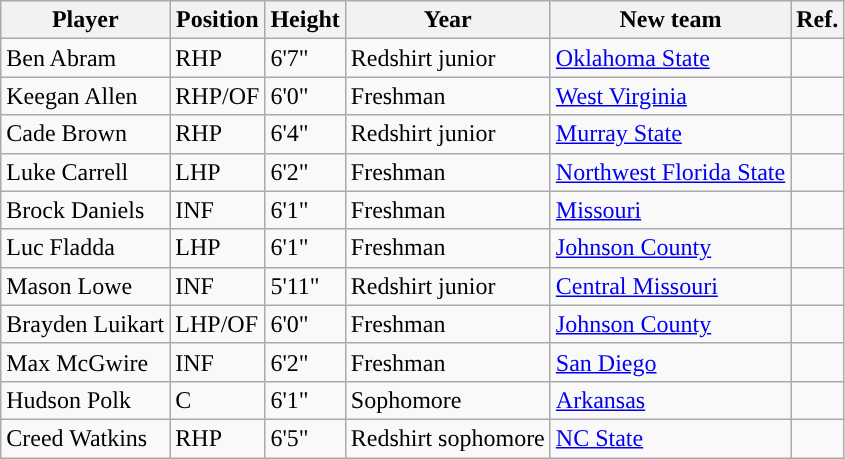<table class="wikitable sortable">
<tr>
<th style="text-align:center; ">Player</th>
<th style="text-align:center; ">Position</th>
<th style="text-align:center; ">Height</th>
<th style="text-align:center; ">Year</th>
<th style="text-align:center; ">New team</th>
<th style="text-align:center; ">Ref.</th>
</tr>
<tr>
<td>Ben Abram</td>
<td>RHP</td>
<td>6'7"</td>
<td> Redshirt junior</td>
<td><a href='#'>Oklahoma State</a></td>
<td></td>
</tr>
<tr>
<td>Keegan Allen</td>
<td>RHP/OF</td>
<td>6'0"</td>
<td>Freshman</td>
<td><a href='#'>West Virginia</a></td>
<td></td>
</tr>
<tr>
<td>Cade Brown</td>
<td>RHP</td>
<td>6'4"</td>
<td> Redshirt junior</td>
<td><a href='#'>Murray State</a></td>
<td></td>
</tr>
<tr>
<td>Luke Carrell</td>
<td>LHP</td>
<td>6'2"</td>
<td>Freshman</td>
<td><a href='#'>Northwest Florida State</a></td>
<td></td>
</tr>
<tr>
<td>Brock Daniels</td>
<td>INF</td>
<td>6'1"</td>
<td>Freshman</td>
<td><a href='#'>Missouri</a></td>
<td></td>
</tr>
<tr>
<td>Luc Fladda</td>
<td>LHP</td>
<td>6'1"</td>
<td>Freshman</td>
<td><a href='#'>Johnson County</a></td>
<td></td>
</tr>
<tr>
<td>Mason Lowe</td>
<td>INF</td>
<td>5'11"</td>
<td> Redshirt junior</td>
<td><a href='#'>Central Missouri</a></td>
<td></td>
</tr>
<tr>
<td>Brayden Luikart</td>
<td>LHP/OF</td>
<td>6'0"</td>
<td>Freshman</td>
<td><a href='#'>Johnson County</a></td>
<td></td>
</tr>
<tr>
<td>Max McGwire</td>
<td>INF</td>
<td>6'2"</td>
<td>Freshman</td>
<td><a href='#'>San Diego</a></td>
<td></td>
</tr>
<tr>
<td>Hudson Polk</td>
<td>C</td>
<td>6'1"</td>
<td>Sophomore</td>
<td><a href='#'>Arkansas</a></td>
<td></td>
</tr>
<tr>
<td>Creed Watkins</td>
<td>RHP</td>
<td>6'5"</td>
<td> Redshirt sophomore</td>
<td><a href='#'>NC State</a></td>
<td></td>
</tr>
</table>
